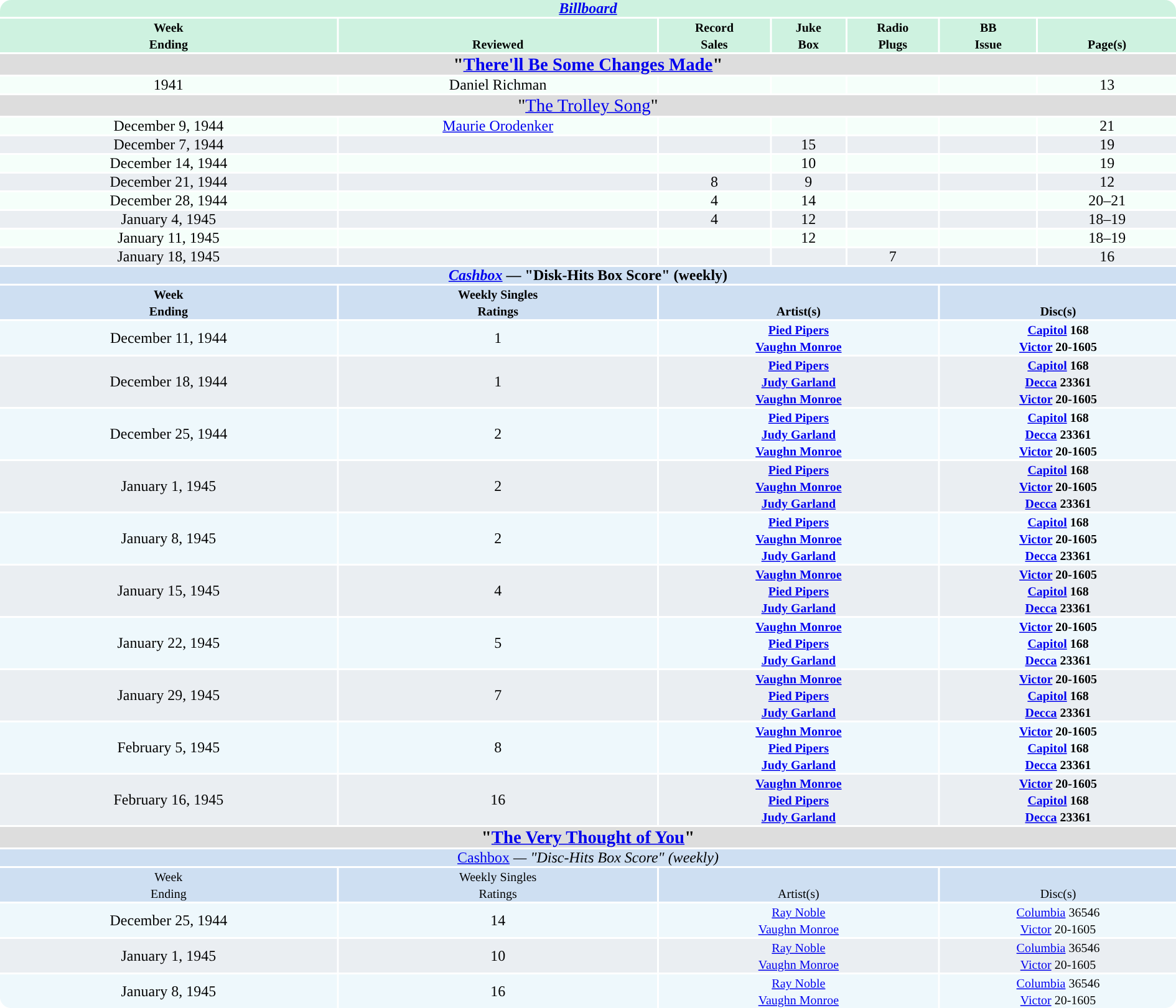<table width="100%" border="0" cellpadding="0" style="border:0px solid #A3B1BF; ">
<tr style="vertical-align:bottom; text-align:center;">
<td colspan=7 style="background:#cef2e0; border:0px solid #a3bfb1; border-radius: 12px 12px 0px 0px;"><strong><em><a href='#'>Billboard</a></em></strong></td>
</tr>
<tr style="vertical-align:bottom; text-align:center;">
<td style="background:#cef2e0;"><strong><small>Week<br>Ending</small></strong></td>
<td style="color:black; background:#cef2e0;"><strong><small>Reviewed</small></strong></td>
<td style="color:black; background:#cef2e0;"><strong><small>Record<br>Sales</small></strong></td>
<td style="color:black; background:#cef2e0;"><strong><small>Juke<br>Box</small></strong></td>
<td style="color:black; background:#cef2e0;"><strong><small>Radio<br>Plugs</small></strong></td>
<td style="color:black; background:#cef2e0;"><strong><small>BB<br>Issue</small></strong></td>
<td style="color:black; background:#cef2e0;"><strong><small>Page(s)</small></strong></td>
</tr>
<tr style="vertical-align:bottom; text-align:center;">
<td colspan=7 style="color: black; background:#ddd"><strong><big>"<a href='#'>There'll Be Some Changes Made</a>"</big><em></td>
</tr>
<tr style="vertical-align:bottom; text-align:center;">
<td style="color:black; background:#f5fffa;">1941</td>
<td style="color:black; background:#f5fffa;">Daniel Richman</td>
<td style="color:black; background:#f5fffa;"></td>
<td style="color:black; background:#f5fffa;"></td>
<td style="color:black; background:#f5fffa;"></td>
<td style="color:black; background:#f5fffa;"></td>
<td style="color:black; background:#f5fffa;">13</td>
</tr>
<tr style="vertical-align:bottom; text-align:center;">
<td colspan=7 style="color: black; background:#ddd; border-radius: 0px 0px 0px 0px;"></strong><big>"<a href='#'>The Trolley Song</a>"</big><strong></td>
</tr>
<tr style="vertical-align:bottom; text-align:center;">
<td style="color:black; background:#f5fffa;">December 9, 1944</td>
<td style="color:black; background:#f5fffa;"><a href='#'>Maurie Orodenker</a></td>
<td style="color:black; background:#f5fffa;"></td>
<td style="color:black; background:#f5fffa;"></td>
<td style="color:black; background:#f5fffa;"></td>
<td style="color:black; background:#f5fffa;"></td>
<td style="color:black; background:#f5fffa;">21</td>
</tr>
<tr style="vertical-align:bottom; text-align:center;">
<td style="color:black; background:#eaeef2;">December 7, 1944</td>
<td style="color:black; background:#eaeef2;"></td>
<td style="color:black; background:#eaeef2;"></td>
<td style="color:black; background:#eaeef2;">15</td>
<td style="color:black; background:#eaeef2;"></td>
<td style="color:black; background:#eaeef2;"></td>
<td style="color:black; background:#eaeef2;">19</td>
</tr>
<tr style="vertical-align:bottom; text-align:center;">
<td style="color:black; background:#f5fffa;">December 14, 1944</td>
<td style="color:black; background:#f5fffa;"></td>
<td style="color:black; background:#f5fffa;"></td>
<td style="color:black; background:#f5fffa;">10</td>
<td style="color:black; background:#f5fffa;"></td>
<td style="color:black; background:#f5fffa;"></td>
<td style="color:black; background:#f5fffa;">19</td>
</tr>
<tr style="vertical-align:bottom; text-align:center;">
<td style="color:black; background:#eaeef2;">December 21, 1944</td>
<td style="color:black; background:#eaeef2;"></td>
<td style="color:black; background:#eaeef2;">8</td>
<td style="color:black; background:#eaeef2;">9</td>
<td style="color:black; background:#eaeef2;"></td>
<td style="color:black; background:#eaeef2;"></td>
<td style="color:black; background:#eaeef2;">12</td>
</tr>
<tr style="vertical-align:bottom; text-align:center;">
<td style="color:black; background:#f5fffa;">December 28, 1944</td>
<td style="color:black; background:#f5fffa;"></td>
<td style="color:black; background:#f5fffa;">4</td>
<td style="color:black; background:#f5fffa;">14</td>
<td style="color:black; background:#f5fffa;"></td>
<td style="color:black; background:#f5fffa;"></td>
<td style="color:black; background:#f5fffa;">20–21</td>
</tr>
<tr style="vertical-align:bottom; text-align:center;">
<td style="color:black; background:#eaeef2;">January 4, 1945</td>
<td style="color:black; background:#eaeef2;"></td>
<td style="color:black; background:#eaeef2;">4</td>
<td style="color:black; background:#eaeef2;">12</td>
<td style="color:black; background:#eaeef2;"></td>
<td style="color:black; background:#eaeef2;"></td>
<td style="color:black; background:#eaeef2;">18–19</td>
</tr>
<tr style="vertical-align:bottom; text-align:center;">
<td style="color:black; background:#f5fffa;">January 11, 1945</td>
<td style="color:black; background:#f5fffa;"></td>
<td style="color:black; background:#f5fffa;"></td>
<td style="color:black; background:#f5fffa;">12</td>
<td style="color:black; background:#f5fffa;"></td>
<td style="color:black; background:#f5fffa;"></td>
<td style="color:black; background:#f5fffa;">18–19</td>
</tr>
<tr style="vertical-align:bottom; text-align:center;">
<td style="color:black; background:#eaeef2;">January 18, 1945</td>
<td style="color:black; background:#eaeef2;"></td>
<td style="color:black; background:#eaeef2;"></td>
<td style="color:black; background:#eaeef2;"></td>
<td style="color:black; background:#eaeef2;">7</td>
<td style="color:black; background:#eaeef2;"></td>
<td style="color:black; background:#eaeef2;">16</td>
</tr>
<tr style="vertical-align:bottom; text-align:center;">
<td colspan=7 style="background:#cedff2;"><strong><em><a href='#'>Cashbox</a></em> — "Disk-Hits Box Score" (weekly)</strong></td>
</tr>
<tr style="vertical-align:bottom; text-align:center;">
<td style="color:black; background:#cedff2;"><strong><small>Week<br>Ending</small></strong></td>
<td style="color:black; background:#cedff2;"><strong><small>Weekly Singles<br>Ratings</small></strong></td>
<td colspan=3 style="color: black; background:#cedff2"><strong><small>Artist(s)</small></strong></td>
<td colspan=2 style="color: black; background:#cedff2"><strong><small>Disc(s)</small></strong></td>
</tr>
<tr style="text-align:center;">
<td style="color: black; background:#EEF8FC">December 11, 1944</td>
<td style="color: black; background:#EEF8FC">1</td>
<td colspan=3 style="color: black; background:#EEF8FC"><strong><small><a href='#'>Pied Pipers</a><br><a href='#'>Vaughn Monroe</a></small></strong></td>
<td colspan=2 style="color: black; background:#EEF8FC"><strong><small><a href='#'>Capitol</a> 168<br><a href='#'>Victor</a> 20-1605</small></strong></td>
</tr>
<tr style="text-align:center;">
<td style="color: black; background:#EAEEF2">December 18, 1944</td>
<td style="color: black; background:#EAEEF2">1</td>
<td colspan=3 style="color: black; background:#EAEEF2"><strong><small><a href='#'>Pied Pipers</a><br><a href='#'>Judy Garland</a><br><a href='#'>Vaughn Monroe</a></small></strong></td>
<td colspan=2 style="color: black; background:#EAEEF2"><strong><small><a href='#'>Capitol</a> 168<br><a href='#'>Decca</a> 23361<br><a href='#'>Victor</a> 20-1605</small></strong></td>
</tr>
<tr style="text-align:center;">
<td style="color: black; background:#EEF8FC">December 25, 1944</td>
<td style="color: black; background:#EEF8FC">2</td>
<td colspan=3 style="color: black; background:#EEF8FC"><strong><small><a href='#'>Pied Pipers</a><br><a href='#'>Judy Garland</a><br><a href='#'>Vaughn Monroe</a></small></strong></td>
<td colspan=2 style="color: black; background:#EEF8FC"><strong><small><a href='#'>Capitol</a> 168<br><a href='#'>Decca</a> 23361<br><a href='#'>Victor</a> 20-1605</small></strong></td>
</tr>
<tr style="text-align:center;">
<td style="color: black; background:#EAEEF2">January 1, 1945</td>
<td style="color: black; background:#EAEEF2">2</td>
<td colspan=3 style="color: black; background:#EAEEF2"><strong><small><a href='#'>Pied Pipers</a><br><a href='#'>Vaughn Monroe</a><br><a href='#'>Judy Garland</a></small></strong></td>
<td colspan=2 style="color: black; background:#EAEEF2"><strong><small><a href='#'>Capitol</a> 168<br><a href='#'>Victor</a> 20-1605<br><a href='#'>Decca</a> 23361</small></strong></td>
</tr>
<tr style="text-align:center;">
<td style="color: black; background:#EEF8FC">January 8, 1945</td>
<td style="color: black; background:#EEF8FC">2</td>
<td colspan=3 style="color: black; background:#EEF8FC"><strong><small><a href='#'>Pied Pipers</a><br><a href='#'>Vaughn Monroe</a><br><a href='#'>Judy Garland</a></small></strong></td>
<td colspan=2 style="color: black; background:#EEF8FC"><strong><small><a href='#'>Capitol</a> 168<br><a href='#'>Victor</a> 20-1605<br><a href='#'>Decca</a> 23361</small></strong></td>
</tr>
<tr style="text-align:center;">
<td style="color: black; background:#EAEEF2">January 15, 1945</td>
<td style="color: black; background:#EAEEF2">4</td>
<td colspan=3 style="color: black; background:#EAEEF2"><strong><small><a href='#'>Vaughn Monroe</a><br><a href='#'>Pied Pipers</a><br><a href='#'>Judy Garland</a></small></strong></td>
<td colspan=2 style="color: black; background:#EAEEF2"><strong><small><a href='#'>Victor</a> 20-1605<br><a href='#'>Capitol</a> 168<br><a href='#'>Decca</a> 23361</small></strong></td>
</tr>
<tr style="text-align:center;">
<td style="color: black; background:#EEF8FC">January 22, 1945</td>
<td style="color: black; background:#EEF8FC">5</td>
<td colspan=3 style="color: black; background:#EEF8FC"><strong><small><a href='#'>Vaughn Monroe</a><br><a href='#'>Pied Pipers</a><br><a href='#'>Judy Garland</a></small></strong></td>
<td colspan=2 style="color: black; background:#EEF8FC"><strong><small><a href='#'>Victor</a> 20-1605<br><a href='#'>Capitol</a> 168<br><a href='#'>Decca</a> 23361</small></strong></td>
</tr>
<tr style="text-align:center;">
<td style="color: black; background:#EAEEF2; border-radius: 0px 0px 0px 0px;">January 29, 1945</td>
<td style="color: black; background:#EAEEF2">7</td>
<td colspan=3 style="color: black; background:#EAEEF2"><strong><small><a href='#'>Vaughn Monroe</a><br><a href='#'>Pied Pipers</a><br><a href='#'>Judy Garland</a></small></strong></td>
<td colspan=2 style="color: black; background:#EAEEF2"><strong><small><a href='#'>Victor</a> 20-1605<br><a href='#'>Capitol</a> 168<br><a href='#'>Decca</a> 23361</small></strong></td>
</tr>
<tr style="text-align:center;">
<td style="color: black; background:#EEF8FC">February 5, 1945</td>
<td style="color: black; background:#EEF8FC">8</td>
<td colspan=3 style="color: black; background:#EEF8FC"><strong><small><a href='#'>Vaughn Monroe</a><br><a href='#'>Pied Pipers</a><br><a href='#'>Judy Garland</a></small></strong></td>
<td colspan=2 style="color: black; background:#EEF8FC"><strong><small><a href='#'>Victor</a> 20-1605<br><a href='#'>Capitol</a> 168<br><a href='#'>Decca</a> 23361</small></strong></td>
</tr>
<tr style="text-align:center;">
<td style="color: black; background:#EAEEF2; border-radius: 0px 0px 0px 0px;">February 16, 1945</td>
<td style="color: black; background:#EAEEF2">16</td>
<td colspan=3 style="color: black; background:#EAEEF2"><strong><small><a href='#'>Vaughn Monroe</a><br><a href='#'>Pied Pipers</a><br><a href='#'>Judy Garland</a></small></strong></td>
<td colspan=2 style="color: black; background:#EAEEF2"><strong><small><a href='#'>Victor</a> 20-1605<br><a href='#'>Capitol</a> 168<br><a href='#'>Decca</a> 23361</small></strong></td>
</tr>
<tr style="vertical-align:bottom; text-align:center;">
<td colspan=7 style="color: black; background:#ddd; border-radius: 0px 0px 0px 0px;"><strong><big>"<a href='#'>The Very Thought of You</a>"</big></strong></td>
</tr>
<tr style="vertical-align:bottom; text-align:center;">
<td colspan=7 style="background:#cedff2;"></em></strong><a href='#'>Cashbox</a><em> — "Disc-Hits Box Score" (weekly)<strong></td>
</tr>
<tr style="vertical-align:bottom; text-align:center;">
<td style="color:black; background:#cedff2;"></strong><small>Week<br>Ending</small><strong></td>
<td style="color:black; background:#cedff2;"></strong><small>Weekly Singles<br>Ratings</small><strong></td>
<td colspan=3 style="color: black; background:#cedff2"></strong><small>Artist(s)</small><strong></td>
<td colspan=2 style="color: black; background:#cedff2"></strong><small>Disc(s)</small><strong></td>
</tr>
<tr style="text-align:center;">
<td style="color: black; background:#EEF8FC">December 25, 1944</td>
<td style="color: black; background:#EEF8FC">14</td>
<td colspan=3 style="color: black; background:#EEF8FC"></strong><small><a href='#'>Ray Noble</a><br><a href='#'>Vaughn Monroe</a></small><strong></td>
<td colspan=2 style="color: black; background:#EEF8FC"></strong><small><a href='#'>Columbia</a> 36546<br><a href='#'>Victor</a> 20-1605</small><strong></td>
</tr>
<tr style="text-align:center;">
<td style="color: black; background:#EAEEF2">January 1, 1945</td>
<td style="color: black; background:#EAEEF2">10</td>
<td colspan=3 style="color: black; background:#EAEEF2"></strong><small><a href='#'>Ray Noble</a><br><a href='#'>Vaughn Monroe</a></small><strong></td>
<td colspan=2 style="color: black; background:#EAEEF2"></strong><small><a href='#'>Columbia</a> 36546<br><a href='#'>Victor</a> 20-1605</small><strong></td>
</tr>
<tr style="text-align:center;">
<td style="color: black; background:#EEF8FC; border-radius: 0px 0px 0px 12px;">January 8, 1945</td>
<td style="color: black; background:#EEF8FC">16</td>
<td colspan=3 style="color: black; background:#EEF8FC"></strong><small><a href='#'>Ray Noble</a><br><a href='#'>Vaughn Monroe</a></small><strong></td>
<td colspan=2 style="color: black; background:#EEF8FC; border-radius: 0px 0px 12px 0px;"></strong><small><a href='#'>Columbia</a> 36546<br><a href='#'>Victor</a> 20-1605</small><strong></td>
</tr>
</table>
